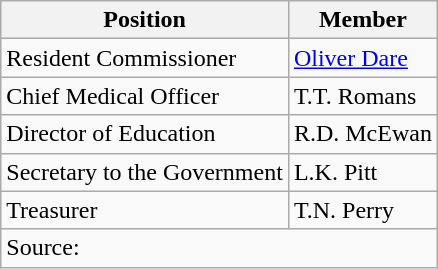<table class=wikitable>
<tr>
<th>Position</th>
<th>Member</th>
</tr>
<tr>
<td>Resident Commissioner</td>
<td><a href='#'>Oliver Dare</a></td>
</tr>
<tr>
<td>Chief Medical Officer</td>
<td>T.T. Romans</td>
</tr>
<tr>
<td>Director of Education</td>
<td>R.D. McEwan</td>
</tr>
<tr>
<td>Secretary to the Government</td>
<td>L.K. Pitt</td>
</tr>
<tr>
<td>Treasurer</td>
<td>T.N. Perry</td>
</tr>
<tr>
<td colspan=2>Source: </td>
</tr>
</table>
